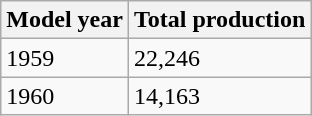<table class="wikitable">
<tr>
<th>Model year</th>
<th>Total production</th>
</tr>
<tr>
<td>1959</td>
<td>22,246</td>
</tr>
<tr>
<td>1960</td>
<td>14,163</td>
</tr>
</table>
